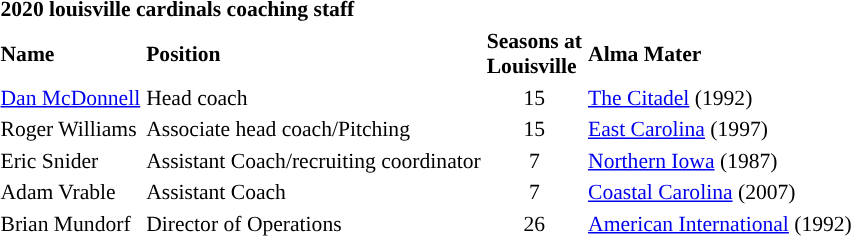<table class="toccolours" style="text-align: left; font-size:90%;">
<tr>
<th colspan="9">2020 louisville cardinals coaching staff</th>
</tr>
<tr>
<th>Name</th>
<th>Position</th>
<th>Seasons at<br>Louisville</th>
<th>Alma Mater</th>
</tr>
<tr>
<td><a href='#'>Dan McDonnell</a></td>
<td>Head coach</td>
<td align=center>15</td>
<td><a href='#'>The Citadel</a> (1992)</td>
</tr>
<tr>
<td>Roger Williams</td>
<td>Associate head coach/Pitching</td>
<td align=center>15</td>
<td><a href='#'>East Carolina</a> (1997)</td>
</tr>
<tr>
<td>Eric Snider</td>
<td>Assistant Coach/recruiting coordinator</td>
<td align=center>7</td>
<td><a href='#'>Northern Iowa</a> (1987)</td>
</tr>
<tr>
<td>Adam Vrable</td>
<td>Assistant Coach</td>
<td align=center>7</td>
<td><a href='#'>Coastal Carolina</a> (2007)</td>
</tr>
<tr>
<td>Brian Mundorf</td>
<td>Director of Operations</td>
<td align=center>26</td>
<td><a href='#'>American International</a> (1992)</td>
</tr>
</table>
